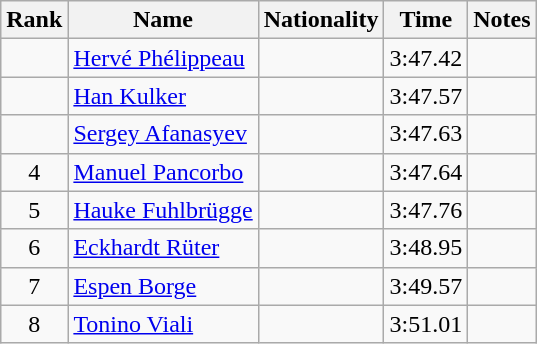<table class="wikitable sortable" style="text-align:center">
<tr>
<th>Rank</th>
<th>Name</th>
<th>Nationality</th>
<th>Time</th>
<th>Notes</th>
</tr>
<tr>
<td></td>
<td align="left"><a href='#'>Hervé Phélippeau</a></td>
<td align=left></td>
<td>3:47.42</td>
<td></td>
</tr>
<tr>
<td></td>
<td align="left"><a href='#'>Han Kulker</a></td>
<td align=left></td>
<td>3:47.57</td>
<td></td>
</tr>
<tr>
<td></td>
<td align="left"><a href='#'>Sergey Afanasyev</a></td>
<td align=left></td>
<td>3:47.63</td>
<td></td>
</tr>
<tr>
<td>4</td>
<td align="left"><a href='#'>Manuel Pancorbo</a></td>
<td align=left></td>
<td>3:47.64</td>
<td></td>
</tr>
<tr>
<td>5</td>
<td align="left"><a href='#'>Hauke Fuhlbrügge</a></td>
<td align=left></td>
<td>3:47.76</td>
<td></td>
</tr>
<tr>
<td>6</td>
<td align="left"><a href='#'>Eckhardt Rüter</a></td>
<td align=left></td>
<td>3:48.95</td>
<td></td>
</tr>
<tr>
<td>7</td>
<td align="left"><a href='#'>Espen Borge</a></td>
<td align=left></td>
<td>3:49.57</td>
<td></td>
</tr>
<tr>
<td>8</td>
<td align="left"><a href='#'>Tonino Viali</a></td>
<td align=left></td>
<td>3:51.01</td>
<td></td>
</tr>
</table>
